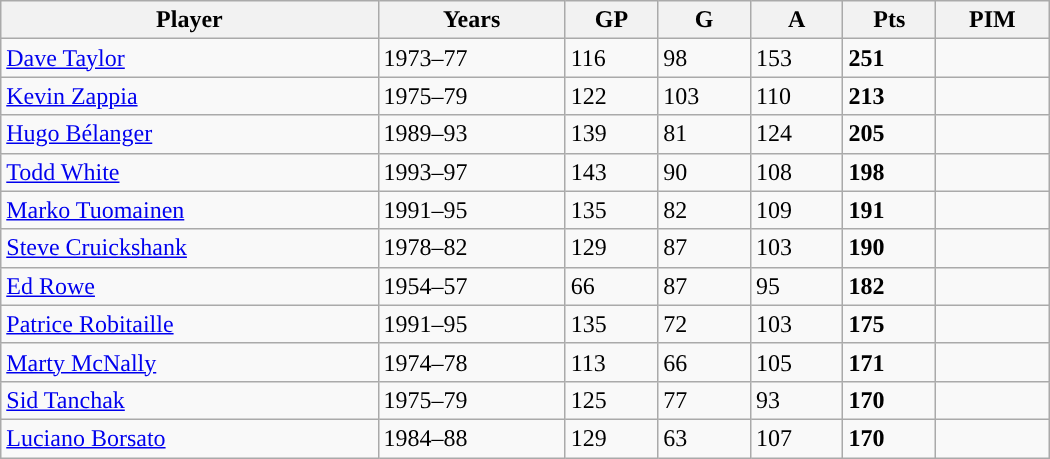<table class="wikitable sortable" width ="700" cellpadding="1" border="1" cellspacing="0">
<tr>
<th>Player</th>
<th>Years</th>
<th>GP</th>
<th>G</th>
<th>A</th>
<th>Pts</th>
<th>PIM</th>
</tr>
<tr>
<td><a href='#'>Dave Taylor</a></td>
<td>1973–77</td>
<td>116</td>
<td>98</td>
<td>153</td>
<td><strong>251</strong></td>
<td></td>
</tr>
<tr>
<td><a href='#'>Kevin Zappia</a></td>
<td>1975–79</td>
<td>122</td>
<td>103</td>
<td>110</td>
<td><strong>213</strong></td>
<td></td>
</tr>
<tr>
<td><a href='#'>Hugo Bélanger</a></td>
<td>1989–93</td>
<td>139</td>
<td>81</td>
<td>124</td>
<td><strong>205</strong></td>
<td></td>
</tr>
<tr>
<td><a href='#'>Todd White</a></td>
<td>1993–97</td>
<td>143</td>
<td>90</td>
<td>108</td>
<td><strong>198</strong></td>
<td></td>
</tr>
<tr>
<td><a href='#'>Marko Tuomainen</a></td>
<td>1991–95</td>
<td>135</td>
<td>82</td>
<td>109</td>
<td><strong>191</strong></td>
<td></td>
</tr>
<tr>
<td><a href='#'>Steve Cruickshank</a></td>
<td>1978–82</td>
<td>129</td>
<td>87</td>
<td>103</td>
<td><strong>190</strong></td>
<td></td>
</tr>
<tr>
<td><a href='#'>Ed Rowe</a></td>
<td>1954–57</td>
<td>66</td>
<td>87</td>
<td>95</td>
<td><strong>182</strong></td>
<td></td>
</tr>
<tr>
<td><a href='#'>Patrice Robitaille</a></td>
<td>1991–95</td>
<td>135</td>
<td>72</td>
<td>103</td>
<td><strong>175</strong></td>
<td></td>
</tr>
<tr>
<td><a href='#'>Marty McNally</a></td>
<td>1974–78</td>
<td>113</td>
<td>66</td>
<td>105</td>
<td><strong>171</strong></td>
<td></td>
</tr>
<tr>
<td><a href='#'>Sid Tanchak</a></td>
<td>1975–79</td>
<td>125</td>
<td>77</td>
<td>93</td>
<td><strong>170</strong></td>
<td></td>
</tr>
<tr>
<td><a href='#'>Luciano Borsato</a></td>
<td>1984–88</td>
<td>129</td>
<td>63</td>
<td>107</td>
<td><strong>170</strong></td>
<td></td>
</tr>
</table>
